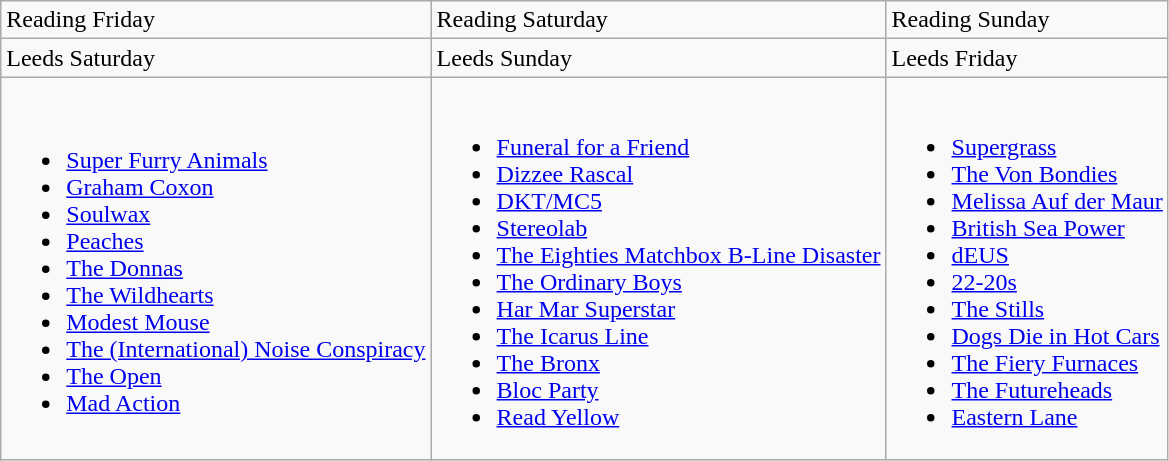<table class="wikitable">
<tr>
<td>Reading Friday</td>
<td>Reading Saturday</td>
<td>Reading Sunday</td>
</tr>
<tr>
<td>Leeds Saturday</td>
<td>Leeds Sunday</td>
<td>Leeds Friday</td>
</tr>
<tr>
<td><br><ul><li><a href='#'>Super Furry Animals</a></li><li><a href='#'>Graham Coxon</a></li><li><a href='#'>Soulwax</a></li><li><a href='#'>Peaches</a></li><li><a href='#'>The Donnas</a></li><li><a href='#'>The Wildhearts</a></li><li><a href='#'>Modest Mouse</a></li><li><a href='#'>The (International) Noise Conspiracy</a></li><li><a href='#'>The Open</a></li><li><a href='#'>Mad Action</a></li></ul></td>
<td><br><ul><li><a href='#'>Funeral for a Friend</a></li><li><a href='#'>Dizzee Rascal</a></li><li><a href='#'>DKT/MC5</a></li><li><a href='#'>Stereolab</a></li><li><a href='#'>The Eighties Matchbox B-Line Disaster</a></li><li><a href='#'>The Ordinary Boys</a></li><li><a href='#'>Har Mar Superstar</a></li><li><a href='#'>The Icarus Line</a></li><li><a href='#'>The Bronx</a></li><li><a href='#'>Bloc Party</a></li><li><a href='#'>Read Yellow</a></li></ul></td>
<td><br><ul><li><a href='#'>Supergrass</a></li><li><a href='#'>The Von Bondies</a></li><li><a href='#'>Melissa Auf der Maur</a></li><li><a href='#'>British Sea Power</a></li><li><a href='#'>dEUS</a></li><li><a href='#'>22-20s</a></li><li><a href='#'>The Stills</a></li><li><a href='#'>Dogs Die in Hot Cars</a></li><li><a href='#'>The Fiery Furnaces</a></li><li><a href='#'>The Futureheads</a></li><li><a href='#'>Eastern Lane</a></li></ul></td>
</tr>
</table>
